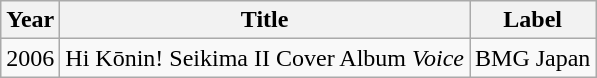<table class="wikitable">
<tr>
<th>Year</th>
<th>Title</th>
<th>Label</th>
</tr>
<tr>
<td>2006</td>
<td>Hi Kōnin! Seikima II Cover Album <em>Voice</em></td>
<td>BMG Japan</td>
</tr>
</table>
